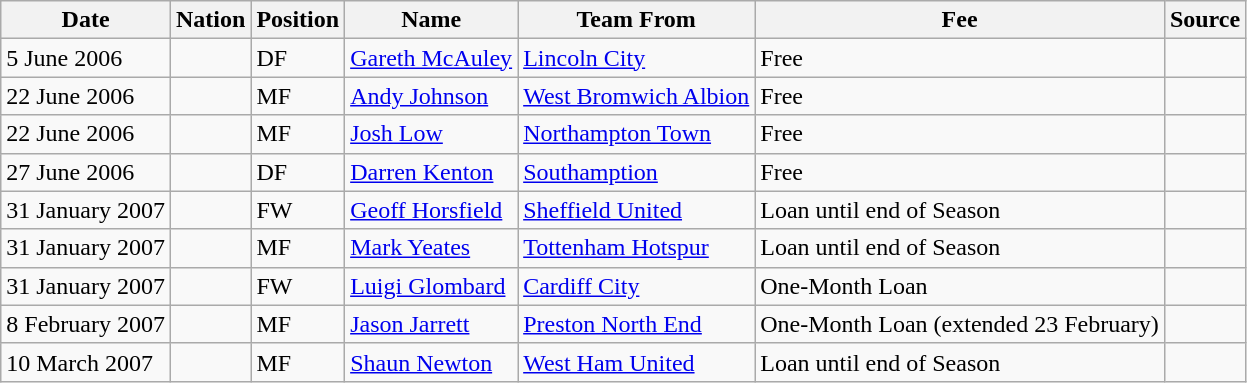<table class="wikitable">
<tr>
<th>Date</th>
<th>Nation</th>
<th>Position</th>
<th>Name</th>
<th>Team From</th>
<th>Fee</th>
<th>Source</th>
</tr>
<tr>
<td>5 June 2006</td>
<td></td>
<td>DF</td>
<td><a href='#'>Gareth McAuley</a></td>
<td><a href='#'>Lincoln City</a></td>
<td>Free</td>
<td></td>
</tr>
<tr>
<td>22 June 2006</td>
<td></td>
<td>MF</td>
<td><a href='#'>Andy Johnson</a></td>
<td><a href='#'>West Bromwich Albion</a></td>
<td>Free</td>
<td></td>
</tr>
<tr>
<td>22 June 2006</td>
<td></td>
<td>MF</td>
<td><a href='#'>Josh Low</a></td>
<td><a href='#'>Northampton Town</a></td>
<td>Free</td>
<td></td>
</tr>
<tr>
<td>27 June 2006</td>
<td></td>
<td>DF</td>
<td><a href='#'>Darren Kenton</a></td>
<td><a href='#'>Southamption</a></td>
<td>Free</td>
<td></td>
</tr>
<tr>
<td>31 January 2007</td>
<td></td>
<td>FW</td>
<td><a href='#'>Geoff Horsfield</a></td>
<td><a href='#'>Sheffield United</a></td>
<td>Loan until end of Season</td>
<td></td>
</tr>
<tr>
<td>31 January 2007</td>
<td></td>
<td>MF</td>
<td><a href='#'>Mark Yeates</a></td>
<td><a href='#'>Tottenham Hotspur</a></td>
<td>Loan until end of Season</td>
<td></td>
</tr>
<tr>
<td>31 January 2007</td>
<td></td>
<td>FW</td>
<td><a href='#'>Luigi Glombard</a></td>
<td><a href='#'>Cardiff City</a></td>
<td>One-Month Loan</td>
<td></td>
</tr>
<tr>
<td>8 February 2007</td>
<td></td>
<td>MF</td>
<td><a href='#'>Jason Jarrett</a></td>
<td><a href='#'>Preston North End</a></td>
<td>One-Month Loan (extended 23 February)</td>
<td></td>
</tr>
<tr>
<td>10 March 2007</td>
<td></td>
<td>MF</td>
<td><a href='#'>Shaun Newton</a></td>
<td><a href='#'>West Ham United</a></td>
<td>Loan until end of Season</td>
<td></td>
</tr>
</table>
